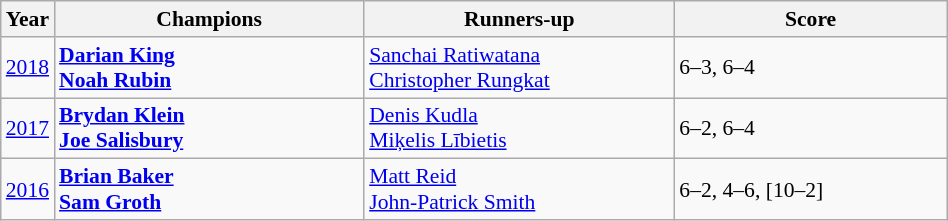<table class="wikitable" style="font-size:90%">
<tr>
<th>Year</th>
<th width="200">Champions</th>
<th width="200">Runners-up</th>
<th width="175">Score</th>
</tr>
<tr>
<td><a href='#'>2018</a></td>
<td> <strong><a href='#'>Darian King</a></strong><br> <strong><a href='#'>Noah Rubin</a></strong></td>
<td> <a href='#'>Sanchai Ratiwatana</a><br> <a href='#'>Christopher Rungkat</a></td>
<td>6–3, 6–4</td>
</tr>
<tr>
<td><a href='#'>2017</a></td>
<td> <strong><a href='#'>Brydan Klein</a></strong><br> <strong><a href='#'>Joe Salisbury</a></strong></td>
<td> <a href='#'>Denis Kudla</a><br> <a href='#'>Miķelis Lībietis</a></td>
<td>6–2, 6–4</td>
</tr>
<tr>
<td><a href='#'>2016</a></td>
<td> <strong><a href='#'>Brian Baker</a></strong><br> <strong><a href='#'>Sam Groth</a></strong></td>
<td> <a href='#'>Matt Reid</a><br> <a href='#'>John-Patrick Smith</a></td>
<td>6–2, 4–6, [10–2]</td>
</tr>
</table>
